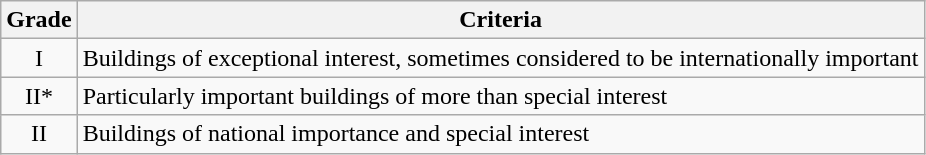<table class="wikitable">
<tr>
<th>Grade</th>
<th>Criteria</th>
</tr>
<tr>
<td align="center" >I</td>
<td>Buildings of exceptional interest, sometimes considered to be internationally important</td>
</tr>
<tr>
<td align="center" >II*</td>
<td>Particularly important buildings of more than special interest</td>
</tr>
<tr>
<td align="center" >II</td>
<td>Buildings of national importance and special interest</td>
</tr>
</table>
